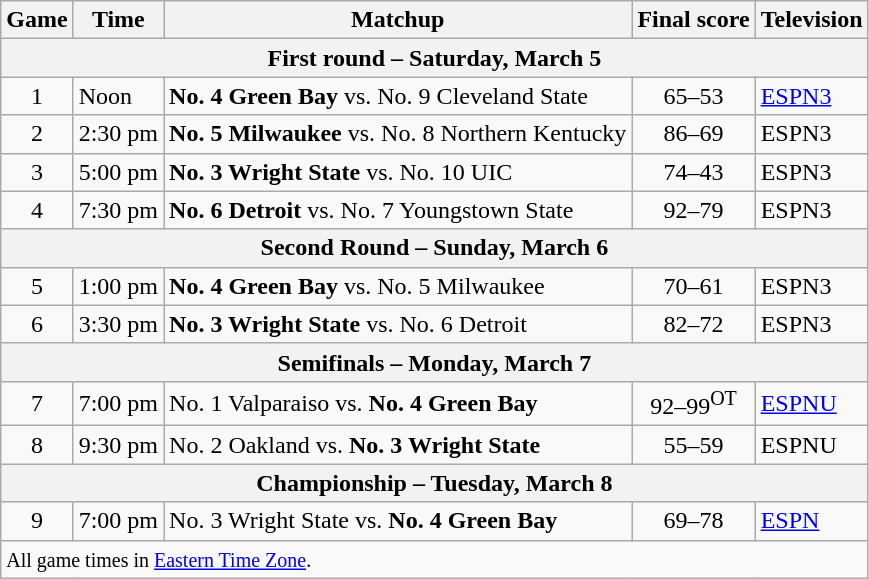<table class="wikitable">
<tr>
<th>Game</th>
<th>Time</th>
<th>Matchup</th>
<th>Final score</th>
<th>Television</th>
</tr>
<tr>
<th colspan=5>First round – Saturday, March 5</th>
</tr>
<tr>
<td align=center>1</td>
<td>Noon</td>
<td><strong>No. 4 Green Bay</strong> vs. No. 9 Cleveland State</td>
<td align=center>65–53</td>
<td><a href='#'>ESPN3</a></td>
</tr>
<tr>
<td align=center>2</td>
<td>2:30 pm</td>
<td><strong> No. 5 Milwaukee</strong> vs. No. 8 Northern Kentucky</td>
<td align=center>86–69</td>
<td>ESPN3</td>
</tr>
<tr>
<td align=center>3</td>
<td>5:00 pm</td>
<td><strong>No. 3 Wright State</strong> vs. No. 10 UIC</td>
<td align=center>74–43</td>
<td>ESPN3</td>
</tr>
<tr>
<td align=center>4</td>
<td>7:30 pm</td>
<td><strong>No. 6 Detroit</strong> vs. No. 7 Youngstown State</td>
<td align=center>92–79</td>
<td>ESPN3</td>
</tr>
<tr>
<th colspan=5>Second Round – Sunday, March 6</th>
</tr>
<tr>
<td align=center>5</td>
<td>1:00 pm</td>
<td><strong>No. 4 Green Bay</strong> vs. No. 5 Milwaukee</td>
<td align=center>70–61</td>
<td>ESPN3</td>
</tr>
<tr>
<td align=center>6</td>
<td>3:30 pm</td>
<td><strong>No. 3 Wright State</strong> vs. No. 6 Detroit</td>
<td align=center>82–72</td>
<td>ESPN3</td>
</tr>
<tr>
<th colspan=5>Semifinals – Monday, March 7</th>
</tr>
<tr>
<td align=center>7</td>
<td>7:00 pm</td>
<td>No. 1 Valparaiso vs. <strong>No. 4 Green Bay</strong></td>
<td align=center>92–99<sup>OT</sup></td>
<td><a href='#'>ESPNU</a></td>
</tr>
<tr>
<td align=center>8</td>
<td>9:30 pm</td>
<td>No. 2 Oakland vs. <strong>No. 3 Wright State</strong></td>
<td align=center>55–59</td>
<td>ESPNU</td>
</tr>
<tr>
<th colspan=5>Championship – Tuesday, March 8</th>
</tr>
<tr>
<td align=center>9</td>
<td>7:00 pm</td>
<td>No. 3 Wright State vs. <strong>No. 4 Green Bay</strong></td>
<td align=center>69–78</td>
<td><a href='#'>ESPN</a></td>
</tr>
<tr>
<td colspan=5><small>All game times in <a href='#'>Eastern Time Zone</a>.</small></td>
</tr>
</table>
